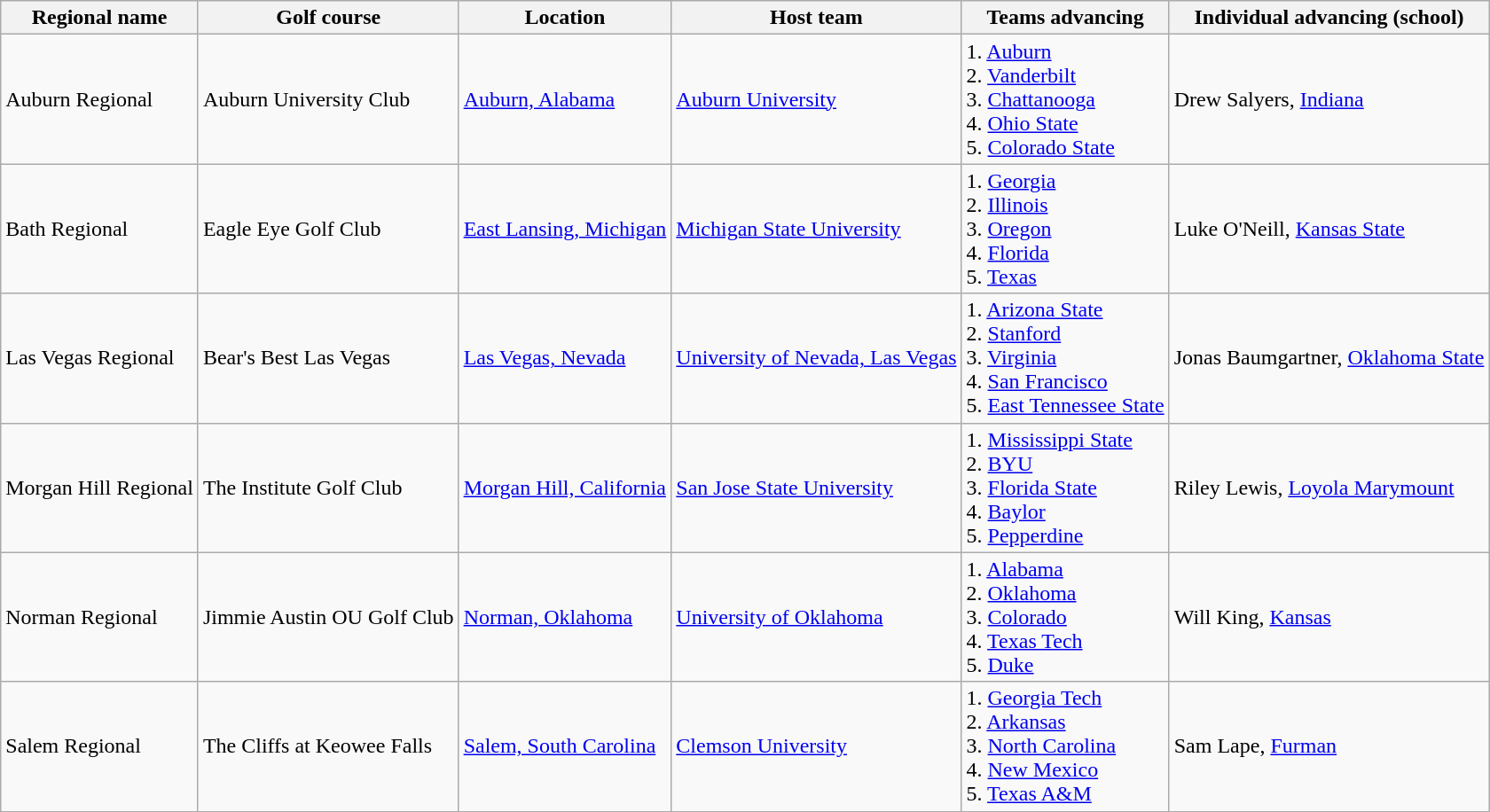<table class="wikitable">
<tr>
<th>Regional name</th>
<th>Golf course</th>
<th>Location</th>
<th>Host team</th>
<th>Teams advancing</th>
<th>Individual advancing (school)</th>
</tr>
<tr>
<td>Auburn Regional</td>
<td>Auburn University Club</td>
<td><a href='#'>Auburn, Alabama</a></td>
<td><a href='#'>Auburn University</a></td>
<td>1. <a href='#'>Auburn</a><br>2. <a href='#'>Vanderbilt</a><br>3. <a href='#'>Chattanooga</a><br>4. <a href='#'>Ohio State</a><br>5. <a href='#'>Colorado State</a></td>
<td>Drew Salyers, <a href='#'>Indiana</a></td>
</tr>
<tr>
<td>Bath Regional</td>
<td>Eagle Eye Golf Club</td>
<td><a href='#'>East Lansing, Michigan</a></td>
<td><a href='#'>Michigan State University</a></td>
<td>1. <a href='#'>Georgia</a><br>2. <a href='#'>Illinois</a><br>3. <a href='#'>Oregon</a><br>4. <a href='#'>Florida</a><br>5. <a href='#'>Texas</a></td>
<td>Luke O'Neill, <a href='#'>Kansas State</a></td>
</tr>
<tr>
<td>Las Vegas Regional</td>
<td>Bear's Best Las Vegas</td>
<td><a href='#'>Las Vegas, Nevada</a></td>
<td><a href='#'>University of Nevada, Las Vegas</a></td>
<td>1. <a href='#'>Arizona State</a><br>2. <a href='#'>Stanford</a><br>3. <a href='#'>Virginia</a><br>4. <a href='#'>San Francisco</a><br>5. <a href='#'>East Tennessee State</a></td>
<td>Jonas Baumgartner, <a href='#'>Oklahoma State</a></td>
</tr>
<tr>
<td>Morgan Hill Regional</td>
<td>The Institute Golf Club</td>
<td><a href='#'>Morgan Hill, California</a></td>
<td><a href='#'>San Jose State University</a></td>
<td>1. <a href='#'>Mississippi State</a><br>2. <a href='#'>BYU</a><br>3. <a href='#'>Florida State</a><br>4. <a href='#'>Baylor</a><br>5. <a href='#'>Pepperdine</a></td>
<td>Riley Lewis, <a href='#'>Loyola Marymount</a></td>
</tr>
<tr>
<td>Norman Regional</td>
<td>Jimmie Austin OU Golf Club</td>
<td><a href='#'>Norman, Oklahoma</a></td>
<td><a href='#'>University of Oklahoma</a></td>
<td>1. <a href='#'>Alabama</a><br>2. <a href='#'>Oklahoma</a><br>3. <a href='#'>Colorado</a><br>4. <a href='#'>Texas Tech</a><br>5. <a href='#'>Duke</a></td>
<td>Will King, <a href='#'>Kansas</a></td>
</tr>
<tr>
<td>Salem Regional</td>
<td>The Cliffs at Keowee Falls</td>
<td><a href='#'>Salem, South Carolina</a></td>
<td><a href='#'>Clemson University</a></td>
<td>1. <a href='#'>Georgia Tech</a><br>2. <a href='#'>Arkansas</a><br>3. <a href='#'>North Carolina</a><br>4. <a href='#'>New Mexico</a><br>5. <a href='#'>Texas A&M</a></td>
<td>Sam Lape, <a href='#'>Furman</a></td>
</tr>
</table>
